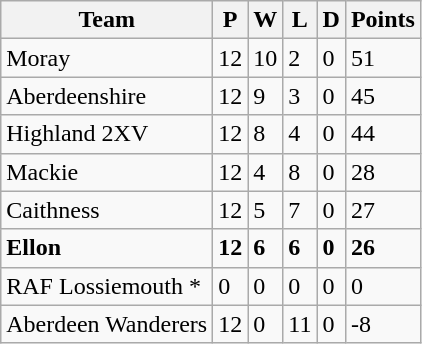<table class="wikitable">
<tr>
<th>Team</th>
<th>P</th>
<th>W</th>
<th>L</th>
<th>D</th>
<th>Points</th>
</tr>
<tr>
<td>Moray</td>
<td>12</td>
<td>10</td>
<td>2</td>
<td>0</td>
<td>51</td>
</tr>
<tr>
<td>Aberdeenshire</td>
<td>12</td>
<td>9</td>
<td>3</td>
<td>0</td>
<td>45</td>
</tr>
<tr>
<td>Highland 2XV</td>
<td>12</td>
<td>8</td>
<td>4</td>
<td>0</td>
<td>44</td>
</tr>
<tr>
<td>Mackie</td>
<td>12</td>
<td>4</td>
<td>8</td>
<td>0</td>
<td>28</td>
</tr>
<tr>
<td>Caithness</td>
<td>12</td>
<td>5</td>
<td>7</td>
<td>0</td>
<td>27</td>
</tr>
<tr>
<td><strong>Ellon</strong></td>
<td><strong>12</strong></td>
<td><strong>6</strong></td>
<td><strong>6</strong></td>
<td><strong>0</strong></td>
<td><strong>26</strong></td>
</tr>
<tr>
<td>RAF Lossiemouth *</td>
<td>0</td>
<td>0</td>
<td>0</td>
<td>0</td>
<td>0</td>
</tr>
<tr>
<td>Aberdeen Wanderers</td>
<td>12</td>
<td>0</td>
<td>11</td>
<td>0</td>
<td>-8</td>
</tr>
</table>
